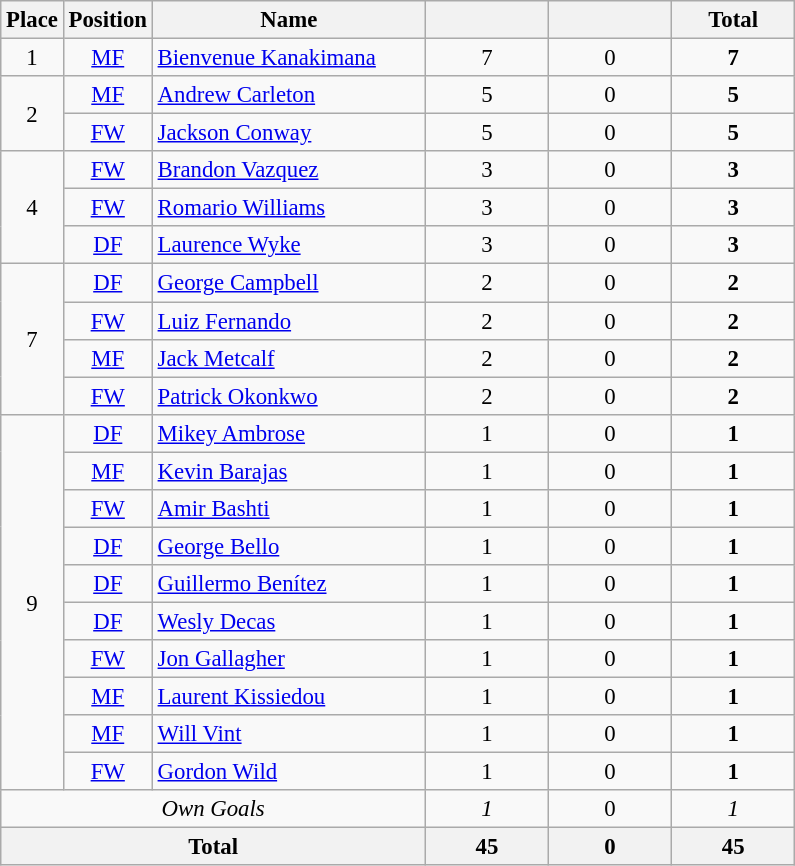<table class="wikitable" style="font-size: 95%; text-align: center;">
<tr>
<th width=30>Place</th>
<th width=30>Position</th>
<th width=175>Name</th>
<th width=75></th>
<th width=75></th>
<th width=75><strong>Total</strong></th>
</tr>
<tr>
<td>1</td>
<td><a href='#'>MF</a></td>
<td align="left"> <a href='#'>Bienvenue Kanakimana</a></td>
<td>7</td>
<td>0</td>
<td><strong>7</strong></td>
</tr>
<tr>
<td rowspan=2>2</td>
<td><a href='#'>MF</a></td>
<td align="left"> <a href='#'>Andrew Carleton</a></td>
<td>5</td>
<td>0</td>
<td><strong>5</strong></td>
</tr>
<tr>
<td><a href='#'>FW</a></td>
<td align="left"> <a href='#'>Jackson Conway</a></td>
<td>5</td>
<td>0</td>
<td><strong>5</strong></td>
</tr>
<tr>
<td rowspan=3>4</td>
<td><a href='#'>FW</a></td>
<td align="left"> <a href='#'>Brandon Vazquez</a></td>
<td>3</td>
<td>0</td>
<td><strong>3</strong></td>
</tr>
<tr>
<td><a href='#'>FW</a></td>
<td align="left"> <a href='#'>Romario Williams</a></td>
<td>3</td>
<td>0</td>
<td><strong>3</strong></td>
</tr>
<tr>
<td><a href='#'>DF</a></td>
<td align="left"> <a href='#'>Laurence Wyke</a></td>
<td>3</td>
<td>0</td>
<td><strong>3</strong></td>
</tr>
<tr>
<td rowspan="4">7</td>
<td><a href='#'>DF</a></td>
<td align="left"> <a href='#'>George Campbell</a></td>
<td>2</td>
<td>0</td>
<td><strong>2</strong></td>
</tr>
<tr>
<td><a href='#'>FW</a></td>
<td align="left"> <a href='#'>Luiz Fernando</a></td>
<td>2</td>
<td>0</td>
<td><strong>2</strong></td>
</tr>
<tr>
<td><a href='#'>MF</a></td>
<td align="left"> <a href='#'>Jack Metcalf</a></td>
<td>2</td>
<td>0</td>
<td><strong>2</strong></td>
</tr>
<tr>
<td><a href='#'>FW</a></td>
<td align="left"> <a href='#'>Patrick Okonkwo</a></td>
<td>2</td>
<td>0</td>
<td><strong>2</strong></td>
</tr>
<tr>
<td rowspan="10">9</td>
<td><a href='#'>DF</a></td>
<td align="left"> <a href='#'>Mikey Ambrose</a></td>
<td>1</td>
<td>0</td>
<td><strong>1</strong></td>
</tr>
<tr>
<td><a href='#'>MF</a></td>
<td align="left"> <a href='#'>Kevin Barajas</a></td>
<td>1</td>
<td>0</td>
<td><strong>1</strong></td>
</tr>
<tr>
<td><a href='#'>FW</a></td>
<td align="left"> <a href='#'>Amir Bashti</a></td>
<td>1</td>
<td>0</td>
<td><strong>1</strong></td>
</tr>
<tr>
<td><a href='#'>DF</a></td>
<td align="left"> <a href='#'>George Bello</a></td>
<td>1</td>
<td>0</td>
<td><strong>1</strong></td>
</tr>
<tr>
<td><a href='#'>DF</a></td>
<td align="left"> <a href='#'>Guillermo Benítez</a></td>
<td>1</td>
<td>0</td>
<td><strong>1</strong></td>
</tr>
<tr>
<td><a href='#'>DF</a></td>
<td align="left"> <a href='#'>Wesly Decas</a></td>
<td>1</td>
<td>0</td>
<td><strong>1</strong></td>
</tr>
<tr>
<td><a href='#'>FW</a></td>
<td align="left"> <a href='#'>Jon Gallagher</a></td>
<td>1</td>
<td>0</td>
<td><strong>1</strong></td>
</tr>
<tr>
<td><a href='#'>MF</a></td>
<td align="left"> <a href='#'>Laurent Kissiedou</a></td>
<td>1</td>
<td>0</td>
<td><strong>1</strong></td>
</tr>
<tr>
<td><a href='#'>MF</a></td>
<td align="left"> <a href='#'>Will Vint</a></td>
<td>1</td>
<td>0</td>
<td><strong>1</strong></td>
</tr>
<tr>
<td><a href='#'>FW</a></td>
<td align="left"> <a href='#'>Gordon Wild</a></td>
<td>1</td>
<td>0</td>
<td><strong>1</strong></td>
</tr>
<tr>
<td colspan="3"><em>Own Goals</em></td>
<td><em>1</em></td>
<td>0</td>
<td><em>1</em></td>
</tr>
<tr>
<th colspan="3">Total</th>
<th>45</th>
<th>0</th>
<th>45</th>
</tr>
</table>
